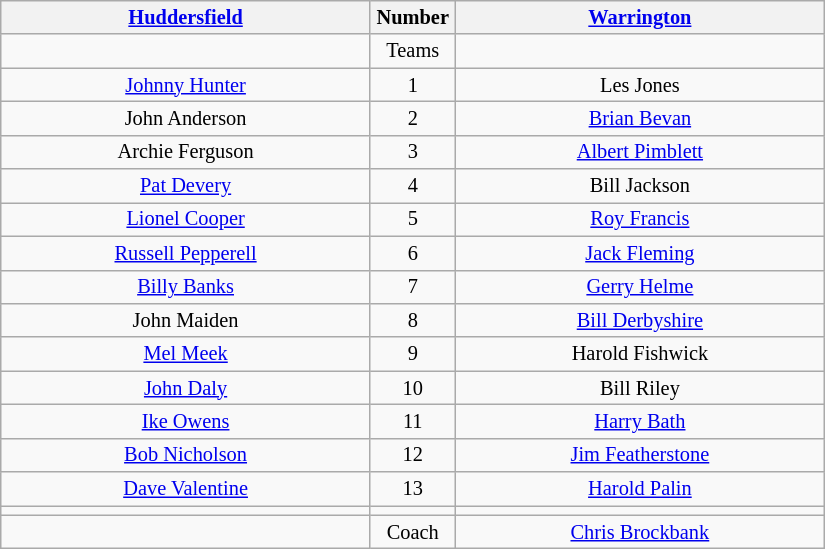<table class="wikitable" style="text-align:center; font-size: 85%">
<tr>
<th width=240 abbr=winner><a href='#'>Huddersfield</a></th>
<th width=50 abbr="Number">Number</th>
<th width=240 abbr=runner-up><a href='#'>Warrington</a></th>
</tr>
<tr>
<td></td>
<td>Teams</td>
<td></td>
</tr>
<tr>
<td><a href='#'>Johnny Hunter</a></td>
<td>1</td>
<td>Les Jones</td>
</tr>
<tr>
<td>John Anderson</td>
<td>2</td>
<td><a href='#'>Brian Bevan</a></td>
</tr>
<tr>
<td>Archie Ferguson</td>
<td>3</td>
<td><a href='#'>Albert Pimblett</a></td>
</tr>
<tr>
<td><a href='#'>Pat Devery</a></td>
<td>4</td>
<td>Bill Jackson</td>
</tr>
<tr>
<td><a href='#'>Lionel Cooper</a></td>
<td>5</td>
<td><a href='#'>Roy Francis</a></td>
</tr>
<tr>
<td><a href='#'>Russell Pepperell</a></td>
<td>6</td>
<td><a href='#'>Jack Fleming</a></td>
</tr>
<tr>
<td><a href='#'>Billy Banks</a></td>
<td>7</td>
<td><a href='#'>Gerry Helme</a></td>
</tr>
<tr>
<td>John Maiden</td>
<td>8</td>
<td><a href='#'>Bill Derbyshire</a></td>
</tr>
<tr>
<td><a href='#'>Mel Meek</a></td>
<td>9</td>
<td>Harold Fishwick</td>
</tr>
<tr>
<td><a href='#'>John Daly</a></td>
<td>10</td>
<td>Bill Riley</td>
</tr>
<tr>
<td><a href='#'>Ike Owens</a></td>
<td>11</td>
<td><a href='#'>Harry Bath</a></td>
</tr>
<tr>
<td><a href='#'>Bob Nicholson</a></td>
<td>12</td>
<td><a href='#'>Jim Featherstone</a></td>
</tr>
<tr>
<td><a href='#'>Dave Valentine</a></td>
<td>13</td>
<td><a href='#'>Harold Palin</a></td>
</tr>
<tr>
<td></td>
<td></td>
<td></td>
</tr>
<tr>
<td></td>
<td>Coach</td>
<td><a href='#'>Chris Brockbank</a></td>
</tr>
</table>
